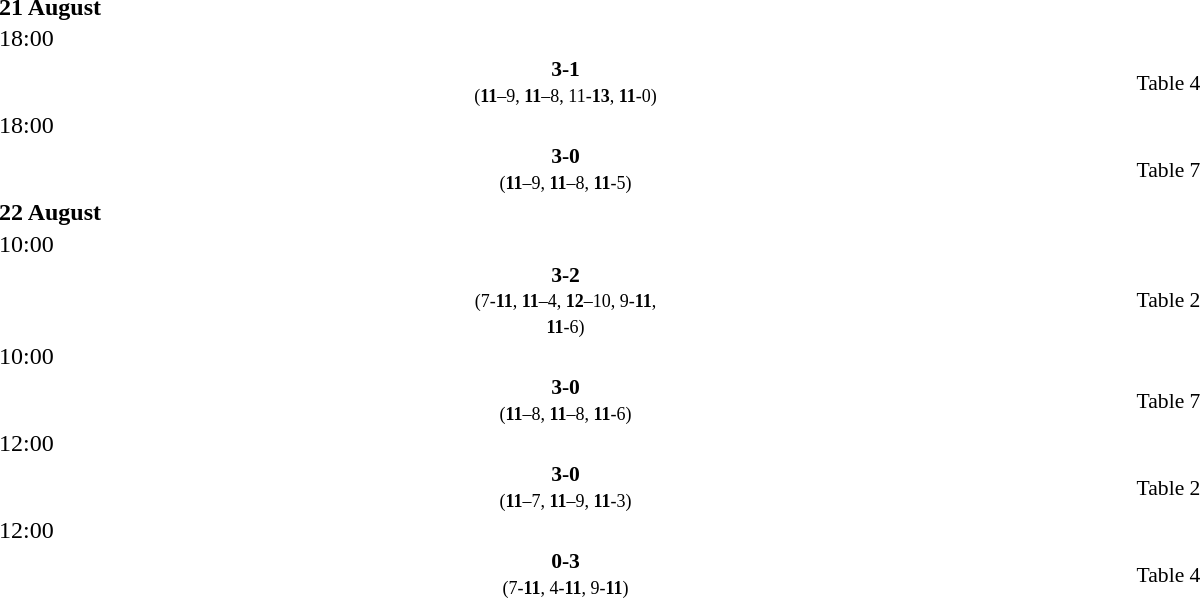<table style="width:100%;" cellspacing="1">
<tr>
<th width=25%></th>
<th width=10%></th>
<th width=25%></th>
</tr>
<tr>
<td><strong>21 August</strong></td>
</tr>
<tr>
<td>18:00</td>
</tr>
<tr style=font-size:90%>
<td align=right><strong></strong></td>
<td align=center><strong> 3-1 </strong><br><small>(<strong>11</strong>–9, <strong>11</strong>–8, 11-<strong>13</strong>, <strong>11</strong>-0)</small></td>
<td></td>
<td>Table 4</td>
</tr>
<tr>
<td>18:00</td>
</tr>
<tr style=font-size:90%>
<td align=right><strong></strong></td>
<td align=center><strong> 3-0 </strong><br><small>(<strong>11</strong>–9, <strong>11</strong>–8, <strong>11</strong>-5)</small></td>
<td></td>
<td>Table 7</td>
</tr>
<tr>
<td><strong>22 August</strong></td>
</tr>
<tr>
<td>10:00</td>
</tr>
<tr style=font-size:90%>
<td align=right><strong></strong></td>
<td align=center><strong> 3-2 </strong><br><small>(7-<strong>11</strong>, <strong>11</strong>–4, <strong>12</strong>–10, 9-<strong>11</strong>, <strong>11</strong>-6)</small></td>
<td></td>
<td>Table 2</td>
</tr>
<tr>
<td>10:00</td>
</tr>
<tr style=font-size:90%>
<td align=right><strong></strong></td>
<td align=center><strong> 3-0 </strong><br><small>(<strong>11</strong>–8, <strong>11</strong>–8, <strong>11</strong>-6)</small></td>
<td></td>
<td>Table 7</td>
</tr>
<tr>
<td>12:00</td>
</tr>
<tr style=font-size:90%>
<td align=right><strong></strong></td>
<td align=center><strong> 3-0 </strong><br><small>(<strong>11</strong>–7, <strong>11</strong>–9, <strong>11</strong>-3)</small></td>
<td></td>
<td>Table 2</td>
</tr>
<tr>
<td>12:00</td>
</tr>
<tr style=font-size:90%>
<td align=right></td>
<td align=center><strong> 0-3 </strong><br><small>(7-<strong>11</strong>, 4-<strong>11</strong>, 9-<strong>11</strong>)</small></td>
<td><strong></strong></td>
<td>Table 4</td>
</tr>
</table>
